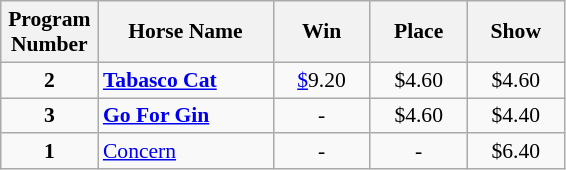<table class="wikitable sortable" style="font-size:90%">
<tr>
<th width="58px">Program <br> Number</th>
<th width="110px">Horse Name <br></th>
<th width="58px">Win <br></th>
<th width="58px">Place <br></th>
<th width="58px">Show <br></th>
</tr>
<tr>
<td align=center><strong>2</strong></td>
<td><strong><a href='#'>Tabasco Cat</a></strong></td>
<td align=center><a href='#'>$</a>9.20</td>
<td align=center>$4.60</td>
<td align=center>$4.60</td>
</tr>
<tr>
<td align=center><strong>3</strong></td>
<td><strong><a href='#'>Go For Gin</a></strong></td>
<td align=center>-</td>
<td align=center>$4.60</td>
<td align=center>$4.40</td>
</tr>
<tr>
<td align=center><strong>1</strong></td>
<td><a href='#'>Concern</a></td>
<td align=center>-</td>
<td align=center>-</td>
<td align=center>$6.40</td>
</tr>
</table>
